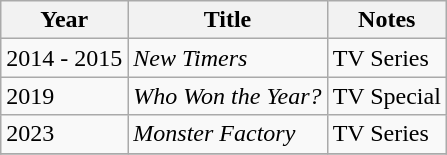<table class="wikitable">
<tr>
<th>Year</th>
<th>Title</th>
<th>Notes</th>
</tr>
<tr>
<td>2014 - 2015</td>
<td><em>New Timers</em></td>
<td>TV Series</td>
</tr>
<tr>
<td>2019</td>
<td><em>Who Won the Year?</em></td>
<td>TV Special</td>
</tr>
<tr>
<td>2023</td>
<td><em>Monster Factory</em></td>
<td>TV Series</td>
</tr>
<tr>
</tr>
</table>
